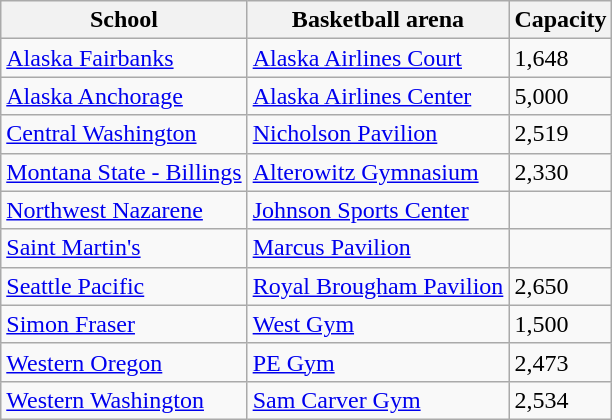<table class="wikitable">
<tr>
<th>School</th>
<th>Basketball arena</th>
<th>Capacity</th>
</tr>
<tr>
<td><a href='#'>Alaska Fairbanks</a></td>
<td><a href='#'>Alaska Airlines Court</a></td>
<td>1,648</td>
</tr>
<tr>
<td><a href='#'>Alaska Anchorage</a></td>
<td><a href='#'>Alaska Airlines Center</a></td>
<td>5,000</td>
</tr>
<tr>
<td><a href='#'>Central Washington</a></td>
<td><a href='#'>Nicholson Pavilion</a></td>
<td>2,519</td>
</tr>
<tr>
<td><a href='#'>Montana State - Billings</a></td>
<td><a href='#'>Alterowitz Gymnasium</a></td>
<td>2,330</td>
</tr>
<tr>
<td><a href='#'>Northwest Nazarene</a></td>
<td><a href='#'>Johnson Sports Center</a></td>
<td></td>
</tr>
<tr>
<td><a href='#'>Saint Martin's</a></td>
<td><a href='#'>Marcus Pavilion</a></td>
<td></td>
</tr>
<tr>
<td><a href='#'>Seattle Pacific</a></td>
<td><a href='#'>Royal Brougham Pavilion</a></td>
<td>2,650</td>
</tr>
<tr>
<td><a href='#'>Simon Fraser</a></td>
<td><a href='#'>West Gym</a></td>
<td>1,500</td>
</tr>
<tr>
<td><a href='#'>Western Oregon</a></td>
<td><a href='#'>PE Gym</a></td>
<td>2,473</td>
</tr>
<tr>
<td><a href='#'>Western Washington</a></td>
<td><a href='#'>Sam Carver Gym</a></td>
<td>2,534</td>
</tr>
</table>
